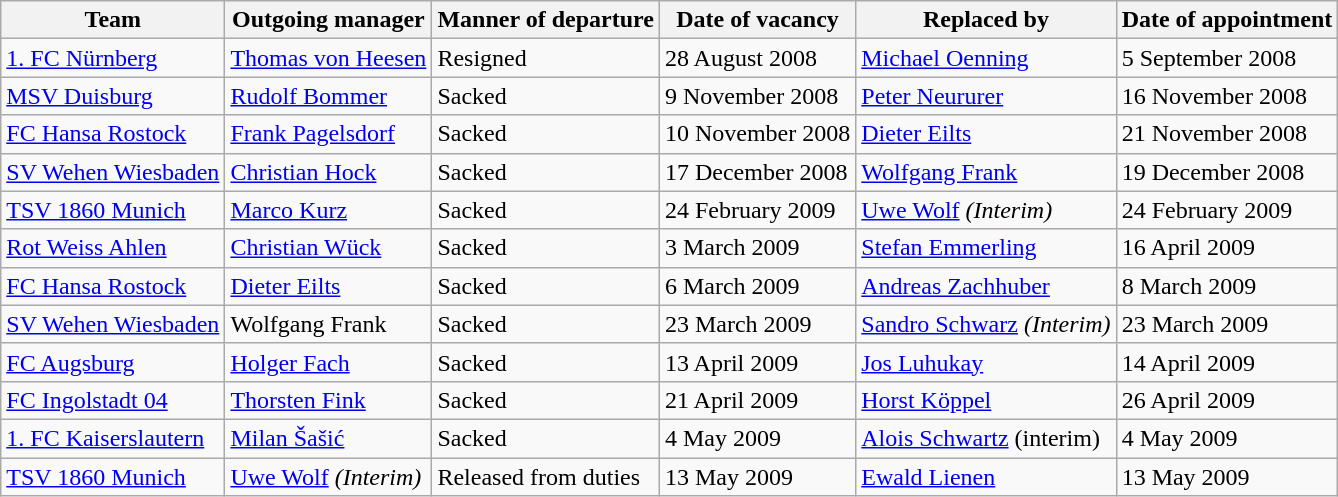<table class="wikitable">
<tr>
<th>Team</th>
<th>Outgoing manager</th>
<th>Manner of departure</th>
<th>Date of vacancy</th>
<th>Replaced by</th>
<th>Date of appointment</th>
</tr>
<tr>
<td><a href='#'>1. FC Nürnberg</a></td>
<td> <a href='#'>Thomas von Heesen</a></td>
<td>Resigned</td>
<td>28 August 2008</td>
<td> <a href='#'>Michael Oenning</a></td>
<td>5 September 2008</td>
</tr>
<tr>
<td><a href='#'>MSV Duisburg</a></td>
<td> <a href='#'>Rudolf Bommer</a></td>
<td>Sacked</td>
<td>9 November 2008</td>
<td> <a href='#'>Peter Neururer</a></td>
<td>16 November 2008</td>
</tr>
<tr>
<td><a href='#'>FC Hansa Rostock</a></td>
<td> <a href='#'>Frank Pagelsdorf</a></td>
<td>Sacked</td>
<td>10 November 2008</td>
<td> <a href='#'>Dieter Eilts</a></td>
<td>21 November 2008</td>
</tr>
<tr>
<td><a href='#'>SV Wehen Wiesbaden</a></td>
<td> <a href='#'>Christian Hock</a></td>
<td>Sacked</td>
<td>17 December 2008</td>
<td> <a href='#'>Wolfgang Frank</a></td>
<td>19 December 2008</td>
</tr>
<tr>
<td><a href='#'>TSV 1860 Munich</a></td>
<td> <a href='#'>Marco Kurz</a></td>
<td>Sacked</td>
<td>24 February 2009</td>
<td> <a href='#'>Uwe Wolf</a> <em>(Interim)</em></td>
<td>24 February 2009</td>
</tr>
<tr>
<td><a href='#'>Rot Weiss Ahlen</a></td>
<td> <a href='#'>Christian Wück</a></td>
<td>Sacked</td>
<td>3 March 2009</td>
<td> <a href='#'>Stefan Emmerling</a></td>
<td>16 April 2009</td>
</tr>
<tr>
<td><a href='#'>FC Hansa Rostock</a></td>
<td> <a href='#'>Dieter Eilts</a></td>
<td>Sacked</td>
<td>6 March 2009</td>
<td> <a href='#'>Andreas Zachhuber</a></td>
<td>8 March 2009</td>
</tr>
<tr>
<td><a href='#'>SV Wehen Wiesbaden</a></td>
<td> Wolfgang Frank</td>
<td>Sacked</td>
<td>23 March 2009</td>
<td> <a href='#'>Sandro Schwarz</a> <em>(Interim)</em></td>
<td>23 March 2009</td>
</tr>
<tr>
<td><a href='#'>FC Augsburg</a></td>
<td> <a href='#'>Holger Fach</a></td>
<td>Sacked</td>
<td>13 April 2009</td>
<td> <a href='#'>Jos Luhukay</a></td>
<td>14 April 2009</td>
</tr>
<tr>
<td><a href='#'>FC Ingolstadt 04</a></td>
<td> <a href='#'>Thorsten Fink</a></td>
<td>Sacked</td>
<td>21 April 2009</td>
<td> <a href='#'>Horst Köppel</a></td>
<td>26 April 2009</td>
</tr>
<tr>
<td><a href='#'>1. FC Kaiserslautern</a></td>
<td> <a href='#'>Milan Šašić</a></td>
<td>Sacked</td>
<td>4 May 2009</td>
<td> <a href='#'>Alois Schwartz</a> (interim)</td>
<td>4 May 2009</td>
</tr>
<tr>
<td><a href='#'>TSV 1860 Munich</a></td>
<td> <a href='#'>Uwe Wolf</a> <em>(Interim)</em></td>
<td>Released from duties</td>
<td>13 May 2009</td>
<td> <a href='#'>Ewald Lienen</a></td>
<td>13 May 2009</td>
</tr>
</table>
